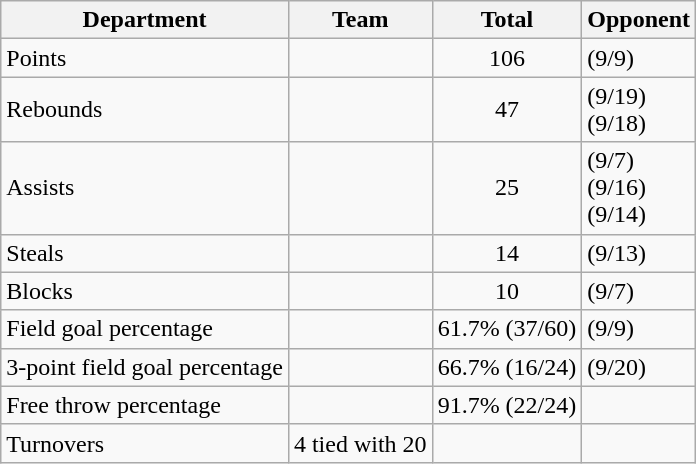<table class=wikitable>
<tr>
<th>Department</th>
<th>Team</th>
<th>Total</th>
<th>Opponent</th>
</tr>
<tr>
<td>Points</td>
<td></td>
<td align=center>106</td>
<td> (9/9)</td>
</tr>
<tr>
<td>Rebounds</td>
<td></td>
<td align=center>47</td>
<td> (9/19)<br> (9/18)</td>
</tr>
<tr>
<td>Assists</td>
<td><br><br></td>
<td align=center>25</td>
<td> (9/7)<br> (9/16)<br> (9/14)</td>
</tr>
<tr>
<td>Steals</td>
<td></td>
<td align=center>14</td>
<td> (9/13)</td>
</tr>
<tr>
<td>Blocks</td>
<td></td>
<td align=center>10</td>
<td> (9/7)</td>
</tr>
<tr>
<td>Field goal percentage</td>
<td></td>
<td align=center>61.7% (37/60)</td>
<td> (9/9)</td>
</tr>
<tr>
<td>3-point field goal percentage</td>
<td></td>
<td align=center>66.7% (16/24)</td>
<td> (9/20)</td>
</tr>
<tr>
<td>Free throw percentage</td>
<td></td>
<td align=center>91.7% (22/24)</td>
<td></td>
</tr>
<tr>
<td>Turnovers</td>
<td>4 tied with 20</td>
<td></td>
<td></td>
</tr>
</table>
